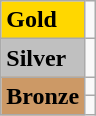<table class="wikitable">
<tr>
<td bgcolor="gold"><strong>Gold</strong></td>
<td></td>
</tr>
<tr>
<td bgcolor="silver"><strong>Silver</strong></td>
<td></td>
</tr>
<tr>
<td rowspan="2" bgcolor="#cc9966"><strong>Bronze</strong></td>
<td></td>
</tr>
<tr>
<td></td>
</tr>
</table>
